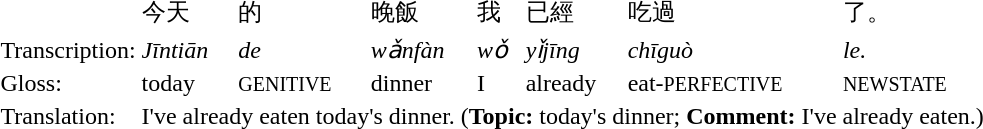<table>
<tr>
<td></td>
<td>今天</td>
<td>的</td>
<td>晚飯</td>
<td>我</td>
<td>已經</td>
<td>吃過</td>
<td>了。</td>
</tr>
<tr>
<td>Transcription:</td>
<td><em>Jīntiān</em></td>
<td><em>de</em></td>
<td><em>wǎnfàn</em></td>
<td><em>wǒ</em></td>
<td><em>yǐjīng</em></td>
<td><em>chīguò</em></td>
<td><em>le.</em></td>
</tr>
<tr>
<td>Gloss:</td>
<td>today</td>
<td><small>GENITIVE</small></td>
<td>dinner</td>
<td>I</td>
<td>already</td>
<td>eat-<small>PERFECTIVE</small></td>
<td><small>NEWSTATE</small></td>
</tr>
<tr>
<td>Translation:</td>
<td colspan=7>I've already eaten today's dinner. (<strong>Topic:</strong> today's dinner; <strong>Comment:</strong> I've already eaten.)</td>
</tr>
</table>
